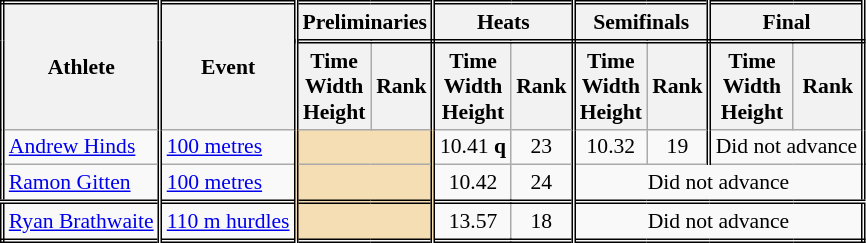<table class=wikitable style="font-size:90%; border: double;">
<tr>
<th rowspan="2" style="border-right:double">Athlete</th>
<th rowspan="2" style="border-right:double">Event</th>
<th colspan="2" style="border-right:double; border-bottom:double;">Preliminaries</th>
<th colspan="2" style="border-right:double; border-bottom:double;">Heats</th>
<th colspan="2" style="border-right:double; border-bottom:double;">Semifinals</th>
<th colspan="2" style="border-right:double; border-bottom:double;">Final</th>
</tr>
<tr>
<th>Time<br>Width<br>Height</th>
<th style="border-right:double">Rank</th>
<th>Time<br>Width<br>Height</th>
<th style="border-right:double">Rank</th>
<th>Time<br>Width<br>Height</th>
<th style="border-right:double">Rank</th>
<th>Time<br>Width<br>Height</th>
<th style="border-right:double">Rank</th>
</tr>
<tr>
<td style="border-right:double"><a href='#'>Andrew Hinds</a></td>
<td style="border-right:double"><a href='#'>100 metres</a></td>
<td style="border-right:double" colspan= 2 bgcolor="wheat"></td>
<td align=center>10.41 <strong>q</strong></td>
<td align=center style="border-right:double">23</td>
<td align=center>10.32</td>
<td align=center style="border-right:double">19</td>
<td colspan="2" align=center>Did not advance</td>
</tr>
<tr>
<td style="border-right:double"><a href='#'>Ramon Gitten</a></td>
<td style="border-right:double"><a href='#'>100 metres</a></td>
<td style="border-right:double" colspan= 2 bgcolor="wheat"></td>
<td align=center>10.42</td>
<td align=center style="border-right:double">24</td>
<td colspan="4" align=center>Did not advance</td>
</tr>
<tr style="border-top: double;">
<td style="border-right:double"><a href='#'>Ryan Brathwaite</a></td>
<td style="border-right:double"><a href='#'>110 m hurdles</a></td>
<td style="border-right:double" colspan= 2 bgcolor="wheat"></td>
<td align=center>13.57</td>
<td align=center style="border-right:double">18</td>
<td colspan="4" align=center>Did not advance</td>
</tr>
</table>
